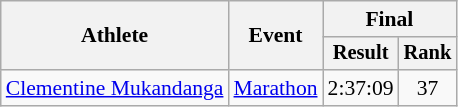<table class="wikitable" style="font-size:90%">
<tr>
<th rowspan="2">Athlete</th>
<th rowspan="2">Event</th>
<th colspan="2">Final</th>
</tr>
<tr style="font-size:95%">
<th>Result</th>
<th>Rank</th>
</tr>
<tr align=center>
<td align=left><a href='#'>Clementine Mukandanga</a></td>
<td align=left><a href='#'>Marathon</a></td>
<td>2:37:09 </td>
<td>37</td>
</tr>
</table>
